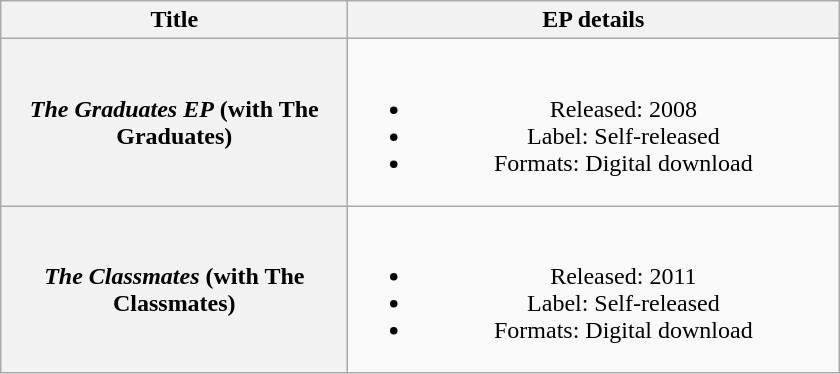<table class="wikitable plainrowheaders" style="text-align:center;">
<tr>
<th scope="col" style="width:14em;">Title</th>
<th scope="col" style="width:20em;">EP details</th>
</tr>
<tr>
<th scope="row"><em>The Graduates EP</em> (with The Graduates)</th>
<td><br><ul><li>Released: 2008</li><li>Label: Self-released</li><li>Formats: Digital download</li></ul></td>
</tr>
<tr>
<th scope="row"><em>The Classmates</em> (with The Classmates)</th>
<td><br><ul><li>Released: 2011</li><li>Label: Self-released</li><li>Formats: Digital download</li></ul></td>
</tr>
</table>
